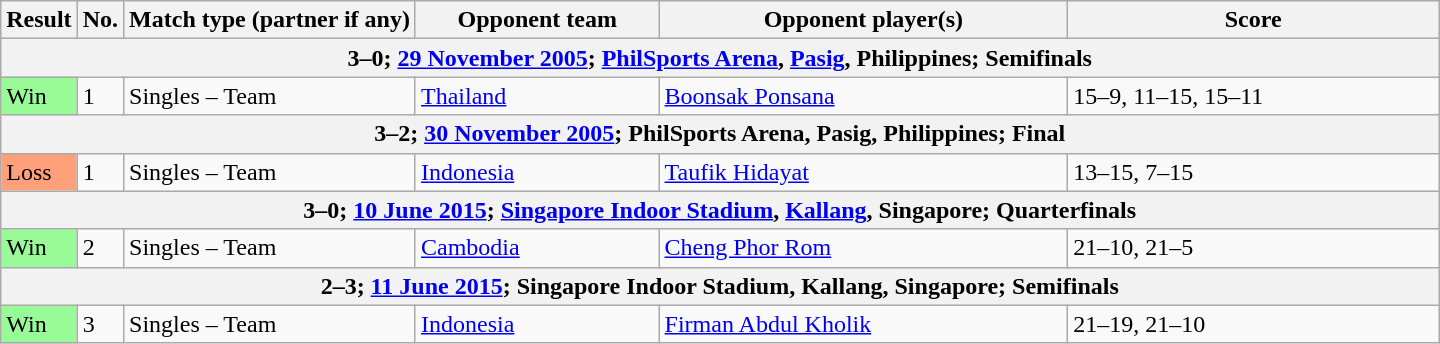<table class=wikitable>
<tr>
<th scope="col">Result</th>
<th scope="col">No.</th>
<th scope="col">Match type (partner if any)</th>
<th scope="col" style="width:155px;">Opponent team</th>
<th scope="col" style="width:265px;">Opponent player(s)</th>
<th scope="col" style="width:240px;">Score</th>
</tr>
<tr>
<th colspan=7>3–0; <a href='#'>29 November 2005</a>; <a href='#'>PhilSports Arena</a>, <a href='#'>Pasig</a>, Philippines; Semifinals</th>
</tr>
<tr>
<td bgcolor=98FB98>Win</td>
<td>1</td>
<td>Singles – Team</td>
<td> <a href='#'>Thailand</a></td>
<td><a href='#'>Boonsak Ponsana</a></td>
<td>15–9, 11–15, 15–11</td>
</tr>
<tr>
<th colspan=7>3–2; <a href='#'>30 November 2005</a>; PhilSports Arena, Pasig, Philippines; Final</th>
</tr>
<tr>
<td bgcolor=FFA07A>Loss</td>
<td>1</td>
<td>Singles – Team</td>
<td> <a href='#'>Indonesia</a></td>
<td><a href='#'>Taufik Hidayat</a></td>
<td>13–15, 7–15</td>
</tr>
<tr>
<th colspan=7>3–0; <a href='#'>10 June 2015</a>; <a href='#'>Singapore Indoor Stadium</a>, <a href='#'>Kallang</a>, Singapore; Quarterfinals</th>
</tr>
<tr>
<td bgcolor=98FB98>Win</td>
<td>2</td>
<td>Singles – Team</td>
<td> <a href='#'>Cambodia</a></td>
<td><a href='#'>Cheng Phor Rom</a></td>
<td>21–10, 21–5</td>
</tr>
<tr>
<th colspan=7>2–3; <a href='#'>11 June 2015</a>; Singapore Indoor Stadium, Kallang, Singapore; Semifinals</th>
</tr>
<tr>
<td bgcolor=98FB98>Win</td>
<td>3</td>
<td>Singles – Team</td>
<td> <a href='#'>Indonesia</a></td>
<td><a href='#'>Firman Abdul Kholik</a></td>
<td>21–19, 21–10</td>
</tr>
</table>
